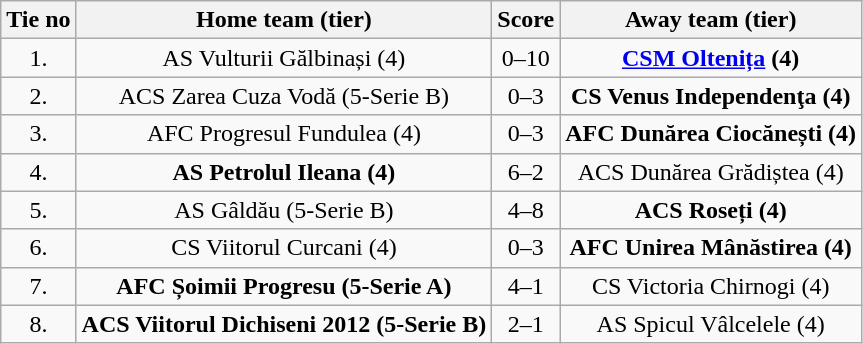<table class="wikitable" style="text-align: center">
<tr>
<th>Tie no</th>
<th>Home team (tier)</th>
<th>Score</th>
<th>Away team (tier)</th>
</tr>
<tr>
<td>1.</td>
<td>AS Vulturii Gălbinași (4)</td>
<td>0–10</td>
<td><strong><a href='#'>CSM Oltenița</a> (4)</strong></td>
</tr>
<tr>
<td>2.</td>
<td>ACS Zarea Cuza Vodă (5-Serie B)</td>
<td>0–3</td>
<td><strong>CS Venus Independenţa (4)</strong></td>
</tr>
<tr>
<td>3.</td>
<td>AFC Progresul Fundulea (4)</td>
<td>0–3</td>
<td><strong>AFC Dunărea Ciocănești (4)</strong></td>
</tr>
<tr>
<td>4.</td>
<td><strong>AS Petrolul Ileana (4)</strong></td>
<td>6–2</td>
<td>ACS Dunărea Grădiștea (4)</td>
</tr>
<tr>
<td>5.</td>
<td>AS Gâldău (5-Serie B)</td>
<td>4–8</td>
<td><strong>ACS Roseți (4)</strong></td>
</tr>
<tr>
<td>6.</td>
<td>CS Viitorul Curcani (4)</td>
<td>0–3</td>
<td><strong>AFC Unirea Mânăstirea (4)</strong></td>
</tr>
<tr>
<td>7.</td>
<td><strong>AFC Șoimii Progresu (5-Serie A)</strong></td>
<td>4–1</td>
<td>CS Victoria Chirnogi (4)</td>
</tr>
<tr>
<td>8.</td>
<td><strong>ACS Viitorul Dichiseni 2012 (5-Serie B)</strong></td>
<td>2–1</td>
<td>AS Spicul Vâlcelele (4)</td>
</tr>
</table>
